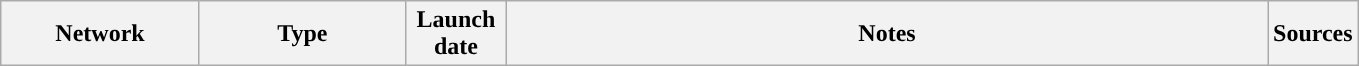<table class="wikitable">
<tr>
<th style="text-align:center; width:125px">Network</th>
<th style="text-align:center; width:130px">Type</th>
<th style="text-align:center; width:60px">Launch date</th>
<th style="text-align:center; width:500px">Notes</th>
<th style="text-align:center; width:30px">Sources</th>
</tr>
</table>
